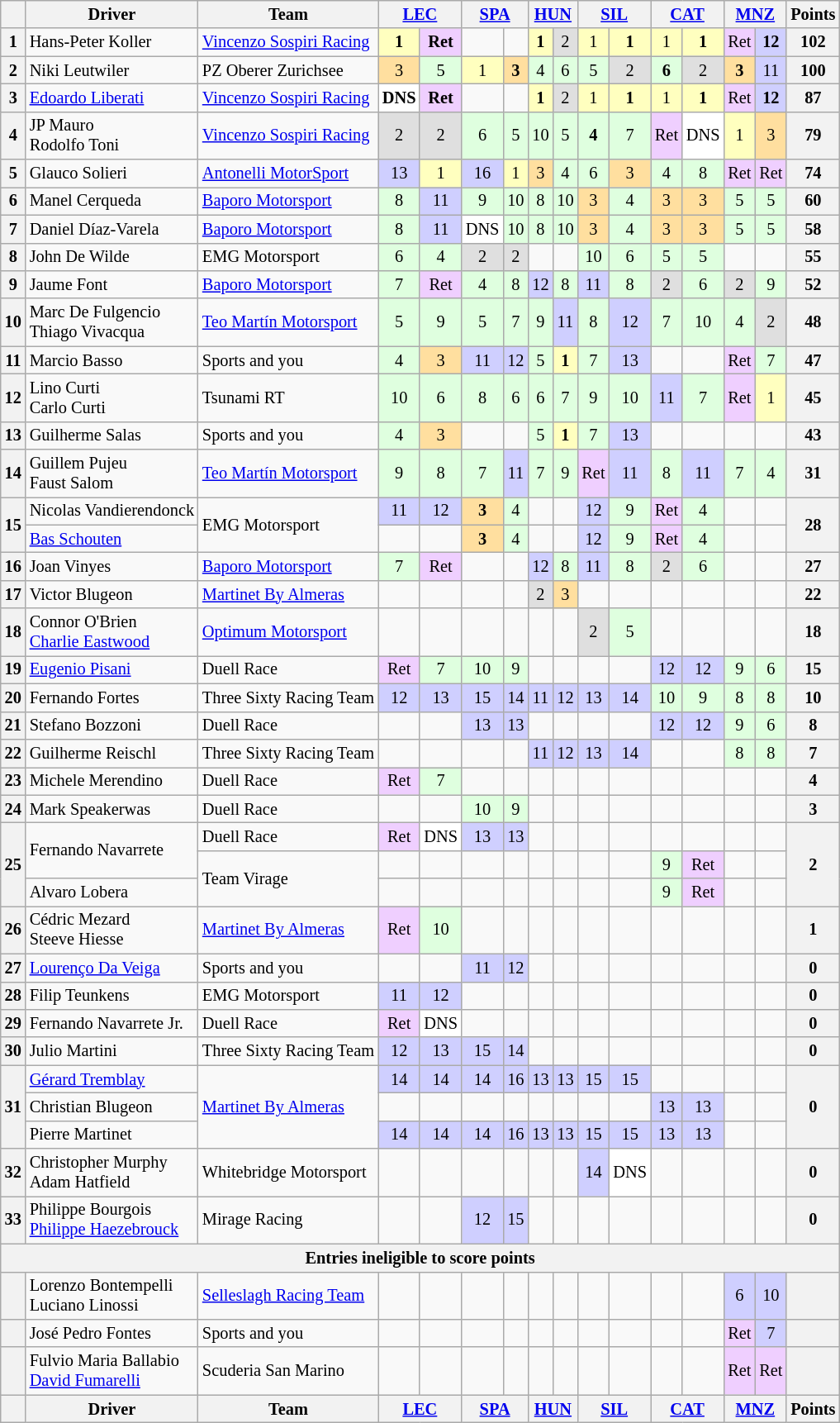<table class="wikitable" style="font-size:85%; text-align:center">
<tr>
<th valign="middle"></th>
<th valign="middle">Driver</th>
<th>Team</th>
<th colspan="2"><a href='#'>LEC</a><br></th>
<th colspan="2"><a href='#'>SPA</a><br></th>
<th colspan="2"><a href='#'>HUN</a><br></th>
<th colspan="2"><a href='#'>SIL</a><br></th>
<th colspan="2"><a href='#'>CAT</a><br></th>
<th colspan="2"><a href='#'>MNZ</a><br></th>
<th valign="middle">Points</th>
</tr>
<tr>
<th>1</th>
<td align=left> Hans-Peter Koller</td>
<td align=left> <a href='#'>Vincenzo Sospiri Racing</a></td>
<td style="background:#ffffbf;"><strong>1</strong></td>
<td style="background:#efcfff;"><strong>Ret</strong></td>
<td></td>
<td></td>
<td style="background:#ffffbf;"><strong>1</strong></td>
<td style="background:#dfdfdf;">2</td>
<td style="background:#ffffbf;">1</td>
<td style="background:#ffffbf;"><strong>1</strong></td>
<td style="background:#ffffbf;">1</td>
<td style="background:#ffffbf;"><strong>1</strong></td>
<td style="background:#efcfff;">Ret</td>
<td style="background:#cfcfff;"><strong>12</strong></td>
<th>102</th>
</tr>
<tr>
<th>2</th>
<td align=left> Niki Leutwiler</td>
<td align=left> PZ Oberer Zurichsee</td>
<td style="background:#ffdf9f;">3</td>
<td style="background:#dfffdf;">5</td>
<td style="background:#ffffbf;">1</td>
<td style="background:#ffdf9f;"><strong>3</strong></td>
<td style="background:#dfffdf;">4</td>
<td style="background:#dfffdf;">6</td>
<td style="background:#dfffdf;">5</td>
<td style="background:#dfdfdf;">2</td>
<td style="background:#dfffdf;"><strong>6</strong></td>
<td style="background:#dfdfdf;">2</td>
<td style="background:#ffdf9f;"><strong>3</strong></td>
<td style="background:#cfcfff;">11</td>
<th>100</th>
</tr>
<tr>
<th>3</th>
<td align=left> <a href='#'>Edoardo Liberati</a></td>
<td align=left> <a href='#'>Vincenzo Sospiri Racing</a></td>
<td style="background:#ffffff;"><strong>DNS</strong></td>
<td style="background:#efcfff;"><strong>Ret</strong></td>
<td></td>
<td></td>
<td style="background:#ffffbf;"><strong>1</strong></td>
<td style="background:#dfdfdf;">2</td>
<td style="background:#ffffbf;">1</td>
<td style="background:#ffffbf;"><strong>1</strong></td>
<td style="background:#ffffbf;">1</td>
<td style="background:#ffffbf;"><strong>1</strong></td>
<td style="background:#efcfff;">Ret</td>
<td style="background:#cfcfff;"><strong>12</strong></td>
<th>87</th>
</tr>
<tr>
<th>4</th>
<td align=left> JP Mauro<br> Rodolfo Toni</td>
<td align=left> <a href='#'>Vincenzo Sospiri Racing</a></td>
<td style="background:#dfdfdf;">2</td>
<td style="background:#dfdfdf;">2</td>
<td style="background:#dfffdf;">6</td>
<td style="background:#dfffdf;">5</td>
<td style="background:#dfffdf;">10</td>
<td style="background:#dfffdf;">5</td>
<td style="background:#dfffdf;"><strong>4</strong></td>
<td style="background:#dfffdf;">7</td>
<td style="background:#efcfff;">Ret</td>
<td style="background:#ffffff;">DNS</td>
<td style="background:#ffffbf;">1</td>
<td style="background:#ffdf9f;">3</td>
<th>79</th>
</tr>
<tr>
<th>5</th>
<td align=left> Glauco Solieri</td>
<td align=left> <a href='#'>Antonelli MotorSport</a></td>
<td style="background:#cfcfff;">13</td>
<td style="background:#ffffbf;">1</td>
<td style="background:#cfcfff;">16</td>
<td style="background:#ffffbf;">1</td>
<td style="background:#ffdf9f;">3</td>
<td style="background:#dfffdf;">4</td>
<td style="background:#dfffdf;">6</td>
<td style="background:#ffdf9f;">3</td>
<td style="background:#dfffdf;">4</td>
<td style="background:#dfffdf;">8</td>
<td style="background:#efcfff;">Ret</td>
<td style="background:#efcfff;">Ret</td>
<th>74</th>
</tr>
<tr>
<th>6</th>
<td align=left> Manel Cerqueda</td>
<td align=left> <a href='#'>Baporo Motorsport</a></td>
<td style="background:#dfffdf;">8</td>
<td style="background:#cfcfff;">11</td>
<td style="background:#dfffdf;">9</td>
<td style="background:#dfffdf;">10</td>
<td style="background:#dfffdf;">8</td>
<td style="background:#dfffdf;">10</td>
<td style="background:#ffdf9f;">3</td>
<td style="background:#dfffdf;">4</td>
<td style="background:#ffdf9f;">3</td>
<td style="background:#ffdf9f;">3</td>
<td style="background:#dfffdf;">5</td>
<td style="background:#dfffdf;">5</td>
<th>60</th>
</tr>
<tr>
<th>7</th>
<td align=left> Daniel Díaz-Varela</td>
<td align=left> <a href='#'>Baporo Motorsport</a></td>
<td style="background:#dfffdf;">8</td>
<td style="background:#cfcfff;">11</td>
<td style="background:#ffffff;">DNS</td>
<td style="background:#dfffdf;">10</td>
<td style="background:#dfffdf;">8</td>
<td style="background:#dfffdf;">10</td>
<td style="background:#ffdf9f;">3</td>
<td style="background:#dfffdf;">4</td>
<td style="background:#ffdf9f;">3</td>
<td style="background:#ffdf9f;">3</td>
<td style="background:#dfffdf;">5</td>
<td style="background:#dfffdf;">5</td>
<th>58</th>
</tr>
<tr>
<th>8</th>
<td align=left> John De Wilde</td>
<td align=left> EMG Motorsport</td>
<td style="background:#dfffdf;">6</td>
<td style="background:#dfffdf;">4</td>
<td style="background:#dfdfdf;">2</td>
<td style="background:#dfdfdf;">2</td>
<td></td>
<td></td>
<td style="background:#dfffdf;">10</td>
<td style="background:#dfffdf;">6</td>
<td style="background:#dfffdf;">5</td>
<td style="background:#dfffdf;">5</td>
<td></td>
<td></td>
<th>55</th>
</tr>
<tr>
<th>9</th>
<td align=left> Jaume Font</td>
<td align=left> <a href='#'>Baporo Motorsport</a></td>
<td style="background:#dfffdf;">7</td>
<td style="background:#efcfff;">Ret</td>
<td style="background:#dfffdf;">4</td>
<td style="background:#dfffdf;">8</td>
<td style="background:#cfcfff;">12</td>
<td style="background:#dfffdf;">8</td>
<td style="background:#cfcfff;">11</td>
<td style="background:#dfffdf;">8</td>
<td style="background:#dfdfdf;">2</td>
<td style="background:#dfffdf;">6</td>
<td style="background:#dfdfdf;">2</td>
<td style="background:#dfffdf;">9</td>
<th>52</th>
</tr>
<tr>
<th>10</th>
<td align="left"> Marc De Fulgencio<br> Thiago Vivacqua</td>
<td align="left"> <a href='#'>Teo Martín Motorsport</a></td>
<td style="background:#dfffdf;">5</td>
<td style="background:#dfffdf;">9</td>
<td style="background:#dfffdf;">5</td>
<td style="background:#dfffdf;">7</td>
<td style="background:#dfffdf;">9</td>
<td style="background:#cfcfff;">11</td>
<td style="background:#dfffdf;">8</td>
<td style="background:#cfcfff;">12</td>
<td style="background:#dfffdf;">7</td>
<td style="background:#dfffdf;">10</td>
<td style="background:#dfffdf;">4</td>
<td style="background:#dfdfdf;">2</td>
<th>48</th>
</tr>
<tr>
<th>11</th>
<td align="left"> Marcio Basso</td>
<td align="left"> Sports and you</td>
<td style="background:#dfffdf;">4</td>
<td style="background:#ffdf9f;">3</td>
<td style="background:#cfcfff;">11</td>
<td style="background:#cfcfff;">12</td>
<td style="background:#dfffdf;">5</td>
<td style="background:#ffffbf;"><strong>1</strong></td>
<td style="background:#dfffdf;">7</td>
<td style="background:#cfcfff;">13</td>
<td></td>
<td></td>
<td style="background:#efcfff;">Ret</td>
<td style="background:#dfffdf;">7</td>
<th>47</th>
</tr>
<tr>
<th>12</th>
<td align="left"> Lino Curti <br> Carlo Curti</td>
<td align="left"> Tsunami RT</td>
<td style="background:#dfffdf;">10</td>
<td style="background:#dfffdf;">6</td>
<td style="background:#dfffdf;">8</td>
<td style="background:#dfffdf;">6</td>
<td style="background:#dfffdf;">6</td>
<td style="background:#dfffdf;">7</td>
<td style="background:#dfffdf;">9</td>
<td style="background:#dfffdf;">10</td>
<td style="background:#cfcfff;">11</td>
<td style="background:#dfffdf;">7</td>
<td style="background:#efcfff;">Ret</td>
<td style="background:#ffffbf;">1</td>
<th>45</th>
</tr>
<tr>
<th>13</th>
<td align="left"> Guilherme Salas</td>
<td align="left"> Sports and you</td>
<td style="background:#dfffdf;">4</td>
<td style="background:#ffdf9f;">3</td>
<td></td>
<td></td>
<td style="background:#dfffdf;">5</td>
<td style="background:#ffffbf;"><strong>1</strong></td>
<td style="background:#dfffdf;">7</td>
<td style="background:#cfcfff;">13</td>
<td></td>
<td></td>
<td></td>
<td></td>
<th>43</th>
</tr>
<tr>
<th>14</th>
<td align="left"> Guillem Pujeu<br> Faust Salom</td>
<td align="left"> <a href='#'>Teo Martín Motorsport</a></td>
<td style="background:#dfffdf;">9</td>
<td style="background:#dfffdf;">8</td>
<td style="background:#dfffdf;">7</td>
<td style="background:#cfcfff;">11</td>
<td style="background:#dfffdf;">7</td>
<td style="background:#dfffdf;">9</td>
<td style="background:#efcfff;">Ret</td>
<td style="background:#cfcfff;">11</td>
<td style="background:#dfffdf;">8</td>
<td style="background:#cfcfff;">11</td>
<td style="background:#dfffdf;">7</td>
<td style="background:#dfffdf;">4</td>
<th>31</th>
</tr>
<tr>
<th rowspan="2">15</th>
<td align="left"> Nicolas Vandierendonck</td>
<td rowspan="2" align="left"> EMG Motorsport</td>
<td style="background:#cfcfff;">11</td>
<td style="background:#cfcfff;">12</td>
<td style="background:#ffdf9f;"><strong>3</strong></td>
<td style="background:#dfffdf;">4</td>
<td></td>
<td></td>
<td style="background:#cfcfff;">12</td>
<td style="background:#dfffdf;">9</td>
<td style="background:#efcfff;">Ret</td>
<td style="background:#dfffdf;">4</td>
<td></td>
<td></td>
<th rowspan="2">28</th>
</tr>
<tr>
<td align="left"> <a href='#'>Bas Schouten</a></td>
<td></td>
<td></td>
<td style="background:#ffdf9f;"><strong>3</strong></td>
<td style="background:#dfffdf;">4</td>
<td></td>
<td></td>
<td style="background:#cfcfff;">12</td>
<td style="background:#dfffdf;">9</td>
<td style="background:#efcfff;">Ret</td>
<td style="background:#dfffdf;">4</td>
<td></td>
<td></td>
</tr>
<tr>
<th>16</th>
<td align="left"> Joan Vinyes</td>
<td align="left"> <a href='#'>Baporo Motorsport</a></td>
<td style="background:#dfffdf;">7</td>
<td style="background:#efcfff;">Ret</td>
<td></td>
<td></td>
<td style="background:#cfcfff;">12</td>
<td style="background:#dfffdf;">8</td>
<td style="background:#cfcfff;">11</td>
<td style="background:#dfffdf;">8</td>
<td style="background:#dfdfdf;">2</td>
<td style="background:#dfffdf;">6</td>
<td></td>
<td></td>
<th>27</th>
</tr>
<tr>
<th>17</th>
<td align="left"> Victor Blugeon</td>
<td align="left"> <a href='#'>Martinet By Almeras</a></td>
<td></td>
<td></td>
<td></td>
<td></td>
<td style="background:#dfdfdf;">2</td>
<td style="background:#ffdf9f;">3</td>
<td></td>
<td></td>
<td></td>
<td></td>
<td></td>
<td></td>
<th>22</th>
</tr>
<tr>
<th>18</th>
<td align="left"> Connor O'Brien<br> <a href='#'>Charlie Eastwood</a></td>
<td align="left"> <a href='#'>Optimum Motorsport</a></td>
<td></td>
<td></td>
<td></td>
<td></td>
<td></td>
<td></td>
<td style="background:#dfdfdf;">2</td>
<td style="background:#dfffdf;">5</td>
<td></td>
<td></td>
<td></td>
<td></td>
<th>18</th>
</tr>
<tr>
<th>19</th>
<td align="left"> <a href='#'>Eugenio Pisani</a></td>
<td align="left"> Duell Race</td>
<td style="background:#efcfff;">Ret</td>
<td style="background:#dfffdf;">7</td>
<td style="background:#dfffdf;">10</td>
<td style="background:#dfffdf;">9</td>
<td></td>
<td></td>
<td></td>
<td></td>
<td style="background:#cfcfff;">12</td>
<td style="background:#cfcfff;">12</td>
<td style="background:#dfffdf;">9</td>
<td style="background:#dfffdf;">6</td>
<th>15</th>
</tr>
<tr>
<th>20</th>
<td align="left"> Fernando Fortes</td>
<td align="left"> Three Sixty Racing Team</td>
<td style="background:#cfcfff;">12</td>
<td style="background:#cfcfff;">13</td>
<td style="background:#cfcfff;">15</td>
<td style="background:#cfcfff;">14</td>
<td style="background:#cfcfff;">11</td>
<td style="background:#cfcfff;">12</td>
<td style="background:#cfcfff;">13</td>
<td style="background:#cfcfff;">14</td>
<td style="background:#dfffdf;">10</td>
<td style="background:#dfffdf;">9</td>
<td style="background:#dfffdf;">8</td>
<td style="background:#dfffdf;">8</td>
<th>10</th>
</tr>
<tr>
<th>21</th>
<td align="left"> Stefano Bozzoni</td>
<td align="left"> Duell Race</td>
<td></td>
<td></td>
<td style="background:#cfcfff;">13</td>
<td style="background:#cfcfff;">13</td>
<td></td>
<td></td>
<td></td>
<td></td>
<td style="background:#cfcfff;">12</td>
<td style="background:#cfcfff;">12</td>
<td style="background:#dfffdf;">9</td>
<td style="background:#dfffdf;">6</td>
<th>8</th>
</tr>
<tr>
<th>22</th>
<td align="left"> Guilherme Reischl</td>
<td align="left"> Three Sixty Racing Team</td>
<td></td>
<td></td>
<td></td>
<td></td>
<td style="background:#cfcfff;">11</td>
<td style="background:#cfcfff;">12</td>
<td style="background:#cfcfff;">13</td>
<td style="background:#cfcfff;">14</td>
<td></td>
<td></td>
<td style="background:#dfffdf;">8</td>
<td style="background:#dfffdf;">8</td>
<th>7</th>
</tr>
<tr>
<th>23</th>
<td align="left"> Michele Merendino</td>
<td align="left"> Duell Race</td>
<td style="background:#efcfff;">Ret</td>
<td style="background:#dfffdf;">7</td>
<td></td>
<td></td>
<td></td>
<td></td>
<td></td>
<td></td>
<td></td>
<td></td>
<td></td>
<td></td>
<th>4</th>
</tr>
<tr>
<th>24</th>
<td align="left"> Mark Speakerwas</td>
<td align="left"> Duell Race</td>
<td></td>
<td></td>
<td style="background:#dfffdf;">10</td>
<td style="background:#dfffdf;">9</td>
<td></td>
<td></td>
<td></td>
<td></td>
<td></td>
<td></td>
<td></td>
<td></td>
<th>3</th>
</tr>
<tr>
<th rowspan="3">25</th>
<td rowspan="2" align="left"> Fernando Navarrete</td>
<td align="left"> Duell Race</td>
<td style="background:#efcfff;">Ret</td>
<td style="background:#ffffff;">DNS</td>
<td style="background:#cfcfff;">13</td>
<td style="background:#cfcfff;">13</td>
<td></td>
<td></td>
<td></td>
<td></td>
<td></td>
<td></td>
<td></td>
<td></td>
<th rowspan="3">2</th>
</tr>
<tr>
<td align="left" rowspan="2"> Team Virage</td>
<td></td>
<td></td>
<td></td>
<td></td>
<td></td>
<td></td>
<td></td>
<td></td>
<td style="background:#dfffdf;">9</td>
<td style="background:#efcfff;">Ret</td>
<td></td>
<td></td>
</tr>
<tr>
<td align="left"> Alvaro Lobera</td>
<td></td>
<td></td>
<td></td>
<td></td>
<td></td>
<td></td>
<td></td>
<td></td>
<td style="background:#dfffdf;">9</td>
<td style="background:#efcfff;">Ret</td>
<td></td>
<td></td>
</tr>
<tr>
<th>26</th>
<td align="left"> Cédric Mezard <br> Steeve Hiesse</td>
<td align="left"> <a href='#'>Martinet By Almeras</a></td>
<td style="background:#efcfff;">Ret</td>
<td style="background:#dfffdf;">10</td>
<td></td>
<td></td>
<td></td>
<td></td>
<td></td>
<td></td>
<td></td>
<td></td>
<td></td>
<td></td>
<th>1</th>
</tr>
<tr>
<th>27</th>
<td align="left"> <a href='#'>Lourenço Da Veiga</a></td>
<td align="left"> Sports and you</td>
<td></td>
<td></td>
<td style="background:#cfcfff;">11</td>
<td style="background:#cfcfff;">12</td>
<td></td>
<td></td>
<td></td>
<td></td>
<td></td>
<td></td>
<td></td>
<td></td>
<th>0</th>
</tr>
<tr>
<th>28</th>
<td align="left"> Filip Teunkens</td>
<td align="left"> EMG Motorsport</td>
<td style="background:#cfcfff;">11</td>
<td style="background:#cfcfff;">12</td>
<td></td>
<td></td>
<td></td>
<td></td>
<td></td>
<td></td>
<td></td>
<td></td>
<td></td>
<td></td>
<th>0</th>
</tr>
<tr>
<th>29</th>
<td align="left"> Fernando Navarrete Jr.</td>
<td align="left"> Duell Race</td>
<td style="background:#efcfff;">Ret</td>
<td style="background:#ffffff;">DNS</td>
<td></td>
<td></td>
<td></td>
<td></td>
<td></td>
<td></td>
<td></td>
<td></td>
<td></td>
<td></td>
<th>0</th>
</tr>
<tr>
<th>30</th>
<td align="left"> Julio Martini</td>
<td align="left"> Three Sixty Racing Team</td>
<td style="background:#cfcfff;">12</td>
<td style="background:#cfcfff;">13</td>
<td style="background:#cfcfff;">15</td>
<td style="background:#cfcfff;">14</td>
<td></td>
<td></td>
<td></td>
<td></td>
<td></td>
<td></td>
<td></td>
<td></td>
<th>0</th>
</tr>
<tr>
<th rowspan="3">31</th>
<td align="left"> <a href='#'>Gérard Tremblay</a></td>
<td rowspan="3" align="left"> <a href='#'>Martinet By Almeras</a></td>
<td style="background:#cfcfff;">14</td>
<td style="background:#cfcfff;">14</td>
<td style="background:#cfcfff;">14</td>
<td style="background:#cfcfff;">16</td>
<td style="background:#cfcfff;">13</td>
<td style="background:#cfcfff;">13</td>
<td style="background:#cfcfff;">15</td>
<td style="background:#cfcfff;">15</td>
<td></td>
<td></td>
<td></td>
<td></td>
<th rowspan="3">0</th>
</tr>
<tr>
<td align="left"> Christian Blugeon</td>
<td></td>
<td></td>
<td></td>
<td></td>
<td></td>
<td></td>
<td></td>
<td></td>
<td style="background:#cfcfff;">13</td>
<td style="background:#cfcfff;">13</td>
<td></td>
<td></td>
</tr>
<tr>
<td align="left"> Pierre Martinet</td>
<td style="background:#cfcfff;">14</td>
<td style="background:#cfcfff;">14</td>
<td style="background:#cfcfff;">14</td>
<td style="background:#cfcfff;">16</td>
<td style="background:#cfcfff;">13</td>
<td style="background:#cfcfff;">13</td>
<td style="background:#cfcfff;">15</td>
<td style="background:#cfcfff;">15</td>
<td style="background:#cfcfff;">13</td>
<td style="background:#cfcfff;">13</td>
<td></td>
<td></td>
</tr>
<tr>
<th>32</th>
<td align="left"> Christopher Murphy<br> Adam Hatfield</td>
<td align="left"> Whitebridge Motorsport</td>
<td></td>
<td></td>
<td></td>
<td></td>
<td></td>
<td></td>
<td style="background:#cfcfff;">14</td>
<td style="background:#ffffff;">DNS</td>
<td></td>
<td></td>
<td></td>
<td></td>
<th>0</th>
</tr>
<tr>
<th>33</th>
<td align="left"> Philippe Bourgois<br> <a href='#'>Philippe Haezebrouck</a></td>
<td align="left"> Mirage Racing</td>
<td></td>
<td></td>
<td style="background:#cfcfff;">12</td>
<td style="background:#cfcfff;">15</td>
<td></td>
<td></td>
<td></td>
<td></td>
<td></td>
<td></td>
<td></td>
<td></td>
<th>0</th>
</tr>
<tr>
<th colspan="16">Entries ineligible to score points</th>
</tr>
<tr>
<th></th>
<td align="left"> Lorenzo Bontempelli<br> Luciano Linossi</td>
<td align="left"> <a href='#'>Selleslagh Racing Team</a></td>
<td></td>
<td></td>
<td></td>
<td></td>
<td></td>
<td></td>
<td></td>
<td></td>
<td></td>
<td></td>
<td style="background:#cfcfff;">6</td>
<td style="background:#cfcfff;">10</td>
<th></th>
</tr>
<tr>
<th></th>
<td align="left"> José Pedro Fontes</td>
<td align="left"> Sports and you</td>
<td></td>
<td></td>
<td></td>
<td></td>
<td></td>
<td></td>
<td></td>
<td></td>
<td></td>
<td></td>
<td style="background:#efcfff;">Ret</td>
<td style="background:#cfcfff;">7</td>
<th></th>
</tr>
<tr>
<th></th>
<td align="left"> Fulvio Maria Ballabio<br> <a href='#'>David Fumarelli</a></td>
<td align="left"> Scuderia San Marino</td>
<td></td>
<td></td>
<td></td>
<td></td>
<td></td>
<td></td>
<td></td>
<td></td>
<td></td>
<td></td>
<td style="background:#efcfff;">Ret</td>
<td style="background:#efcfff;">Ret</td>
<th></th>
</tr>
<tr>
<th valign="middle"></th>
<th valign="middle">Driver</th>
<th>Team</th>
<th colspan="2"><a href='#'>LEC</a><br></th>
<th colspan="2"><a href='#'>SPA</a><br></th>
<th colspan="2"><a href='#'>HUN</a><br></th>
<th colspan="2"><a href='#'>SIL</a><br></th>
<th colspan="2"><a href='#'>CAT</a><br></th>
<th colspan="2"><a href='#'>MNZ</a><br></th>
<th valign="middle">Points<br></th>
</tr>
</table>
